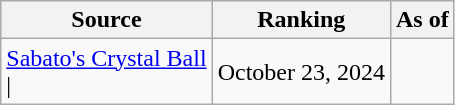<table class="wikitable" style="text-align:center">
<tr>
<th>Source</th>
<th>Ranking</th>
<th>As of</th>
</tr>
<tr>
<td align=left><a href='#'>Sabato's Crystal Ball</a><br>| </td>
<td>October 23, 2024</td>
</tr>
</table>
